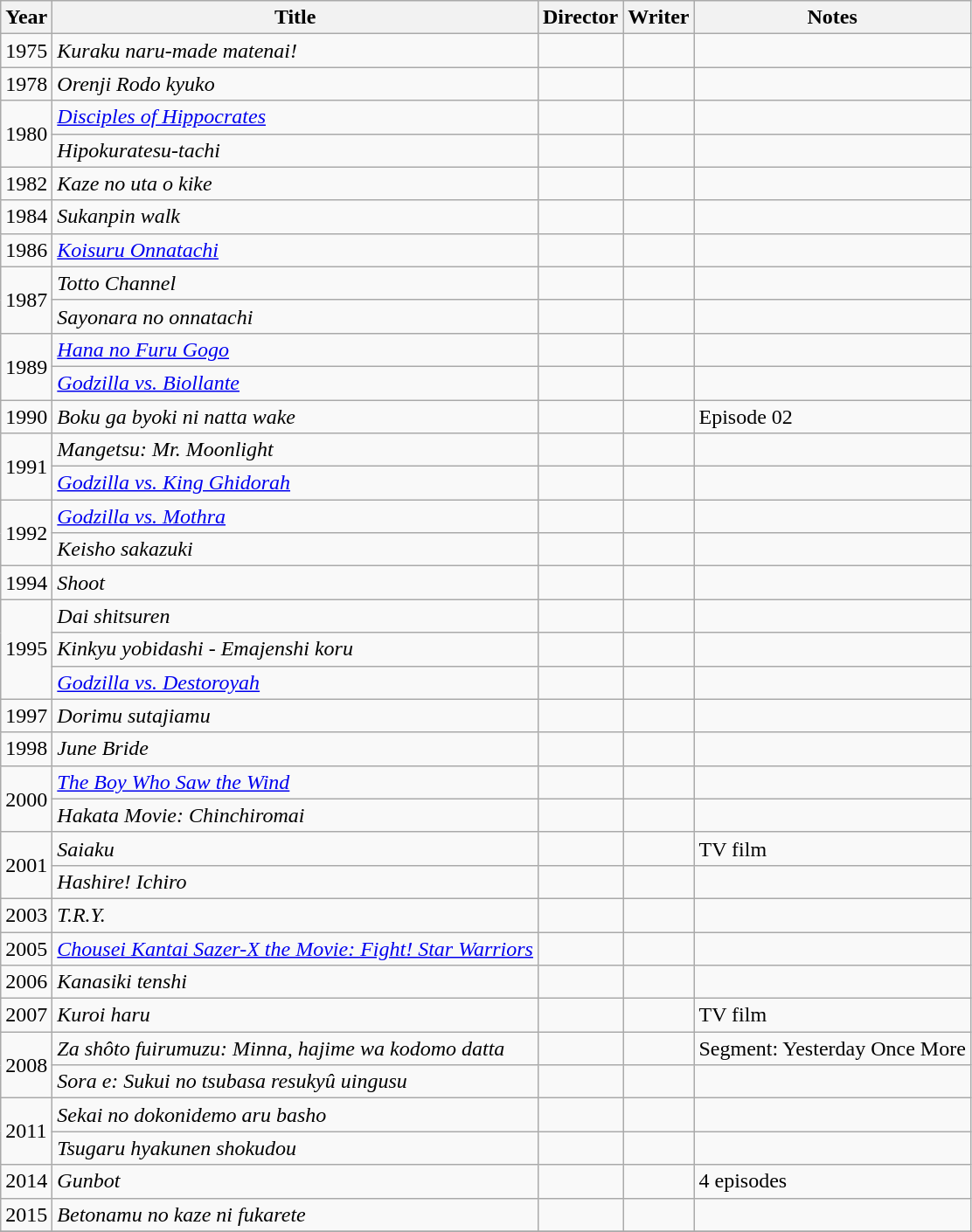<table class="wikitable">
<tr>
<th>Year</th>
<th>Title</th>
<th>Director</th>
<th>Writer</th>
<th>Notes</th>
</tr>
<tr>
<td>1975</td>
<td><em>Kuraku naru-made matenai!</em></td>
<td></td>
<td></td>
<td></td>
</tr>
<tr>
<td>1978</td>
<td><em>Orenji Rodo kyuko</em></td>
<td></td>
<td></td>
<td></td>
</tr>
<tr>
<td rowspan=2>1980</td>
<td><em><a href='#'>Disciples of Hippocrates</a></em></td>
<td></td>
<td></td>
<td></td>
</tr>
<tr>
<td><em>Hipokuratesu-tachi </em></td>
<td></td>
<td></td>
<td></td>
</tr>
<tr>
<td>1982</td>
<td><em>Kaze no uta o kike</em></td>
<td></td>
<td></td>
<td></td>
</tr>
<tr>
<td>1984</td>
<td><em>Sukanpin walk</em></td>
<td></td>
<td></td>
<td></td>
</tr>
<tr>
<td>1986</td>
<td><em><a href='#'>Koisuru Onnatachi</a></em></td>
<td></td>
<td></td>
<td></td>
</tr>
<tr>
<td rowspan=2>1987</td>
<td><em>Totto Channel</em></td>
<td></td>
<td></td>
<td></td>
</tr>
<tr>
<td><em>Sayonara no onnatachi</em></td>
<td></td>
<td></td>
<td></td>
</tr>
<tr>
<td rowspan=2>1989</td>
<td><em><a href='#'>Hana no Furu Gogo</a></em></td>
<td></td>
<td></td>
<td></td>
</tr>
<tr>
<td><em><a href='#'>Godzilla vs. Biollante</a></em></td>
<td></td>
<td></td>
<td></td>
</tr>
<tr>
<td>1990</td>
<td><em>Boku ga byoki ni natta wake</em></td>
<td></td>
<td></td>
<td>Episode 02</td>
</tr>
<tr>
<td rowspan=2>1991</td>
<td><em>Mangetsu: Mr. Moonlight</em></td>
<td></td>
<td></td>
<td></td>
</tr>
<tr>
<td><em><a href='#'>Godzilla vs. King Ghidorah</a></em></td>
<td></td>
<td></td>
<td></td>
</tr>
<tr>
<td rowspan=2>1992</td>
<td><em><a href='#'>Godzilla vs. Mothra</a></em></td>
<td></td>
<td></td>
<td></td>
</tr>
<tr>
<td><em>Keisho sakazuki</em></td>
<td></td>
<td></td>
<td></td>
</tr>
<tr>
<td>1994</td>
<td><em>Shoot</em></td>
<td></td>
<td></td>
<td></td>
</tr>
<tr>
<td rowspan=3>1995</td>
<td><em>Dai shitsuren</em></td>
<td></td>
<td></td>
<td></td>
</tr>
<tr>
<td><em>Kinkyu yobidashi - Emajenshi koru</em></td>
<td></td>
<td></td>
<td></td>
</tr>
<tr>
<td><em><a href='#'>Godzilla vs. Destoroyah</a></em></td>
<td></td>
<td></td>
<td></td>
</tr>
<tr>
<td>1997</td>
<td><em>Dorimu sutajiamu</em></td>
<td></td>
<td></td>
<td></td>
</tr>
<tr>
<td>1998</td>
<td><em>June Bride</em></td>
<td></td>
<td></td>
<td></td>
</tr>
<tr>
<td rowspan=2>2000</td>
<td><em><a href='#'>The Boy Who Saw the Wind</a></em></td>
<td></td>
<td></td>
<td></td>
</tr>
<tr>
<td><em>Hakata Movie: Chinchiromai</em></td>
<td></td>
<td></td>
<td></td>
</tr>
<tr>
<td rowspan=2>2001</td>
<td><em>Saiaku</em></td>
<td></td>
<td></td>
<td>TV film</td>
</tr>
<tr>
<td><em>Hashire! Ichiro</em></td>
<td></td>
<td></td>
<td></td>
</tr>
<tr>
<td>2003</td>
<td><em>T.R.Y.</em></td>
<td></td>
<td></td>
<td></td>
</tr>
<tr>
<td>2005</td>
<td><em><a href='#'>Chousei Kantai Sazer-X the Movie: Fight! Star Warriors</a></em></td>
<td></td>
<td></td>
<td></td>
</tr>
<tr>
<td>2006</td>
<td><em>Kanasiki tenshi</em></td>
<td></td>
<td></td>
<td></td>
</tr>
<tr>
<td>2007</td>
<td><em>Kuroi haru</em></td>
<td></td>
<td></td>
<td>TV film</td>
</tr>
<tr>
<td rowspan=2>2008</td>
<td><em>Za shôto fuirumuzu: Minna, hajime wa kodomo datta</em></td>
<td></td>
<td></td>
<td>Segment: Yesterday Once More</td>
</tr>
<tr>
<td><em>Sora e: Sukui no tsubasa resukyû uingusu</em></td>
<td></td>
<td></td>
<td></td>
</tr>
<tr>
<td rowspan=2>2011</td>
<td><em>Sekai no dokonidemo aru basho</em></td>
<td></td>
<td></td>
<td></td>
</tr>
<tr>
<td><em>Tsugaru hyakunen shokudou</em></td>
<td></td>
<td></td>
<td></td>
</tr>
<tr>
<td>2014</td>
<td><em>Gunbot</em></td>
<td></td>
<td></td>
<td>4 episodes</td>
</tr>
<tr>
<td>2015</td>
<td><em>Betonamu no kaze ni fukarete</em></td>
<td></td>
<td></td>
<td></td>
</tr>
<tr>
</tr>
</table>
